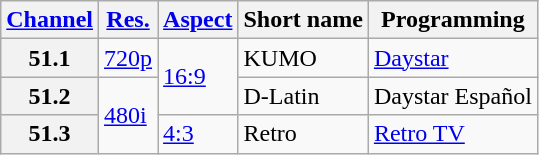<table class="wikitable">
<tr>
<th scope = "col"><a href='#'>Channel</a></th>
<th scope = "col"><a href='#'>Res.</a></th>
<th scope = "col"><a href='#'>Aspect</a></th>
<th scope = "col">Short name</th>
<th scope = "col">Programming</th>
</tr>
<tr>
<th scope = "row">51.1</th>
<td><a href='#'>720p</a></td>
<td rowspan=2><a href='#'>16:9</a></td>
<td>KUMO</td>
<td><a href='#'>Daystar</a></td>
</tr>
<tr>
<th scope = "row">51.2</th>
<td rowspan=2><a href='#'>480i</a></td>
<td>D-Latin</td>
<td>Daystar Español</td>
</tr>
<tr>
<th scope = "row">51.3</th>
<td><a href='#'>4:3</a></td>
<td>Retro</td>
<td><a href='#'>Retro TV</a></td>
</tr>
</table>
